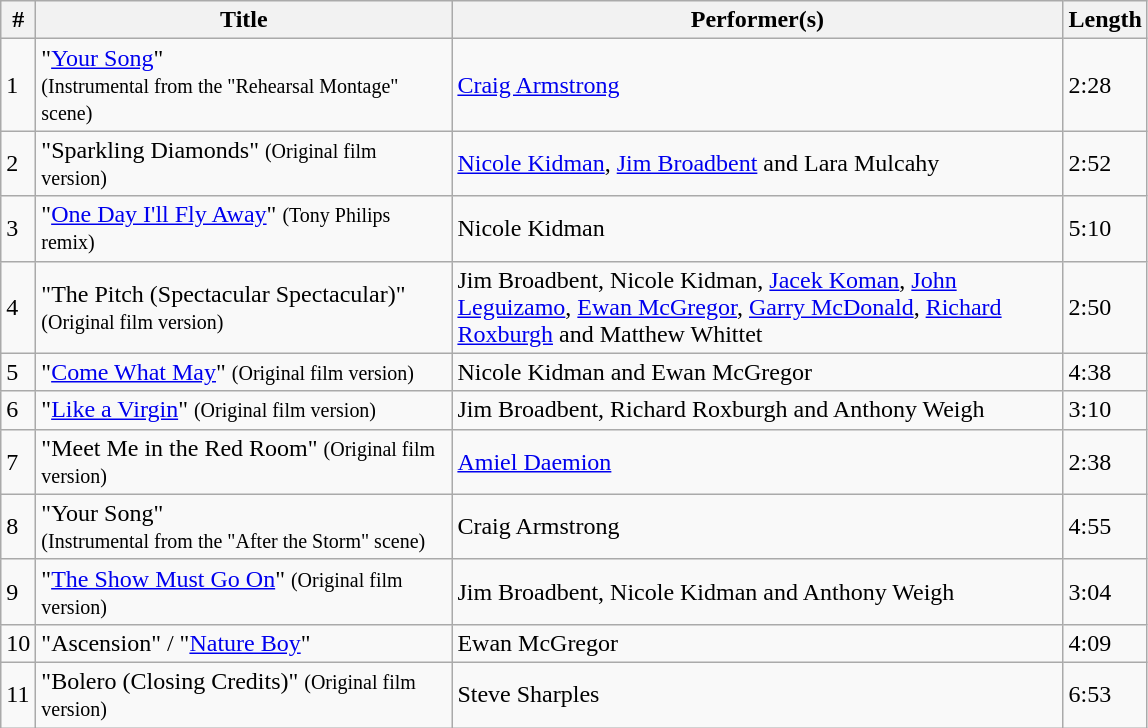<table class="wikitable">
<tr>
<th>#</th>
<th width="270">Title</th>
<th width="400">Performer(s)</th>
<th>Length</th>
</tr>
<tr>
<td>1</td>
<td>"<a href='#'>Your Song</a>"<br><small>(Instrumental from the "Rehearsal Montage" scene)</small></td>
<td><a href='#'>Craig Armstrong</a></td>
<td>2:28</td>
</tr>
<tr>
<td>2</td>
<td>"Sparkling Diamonds" <small>(Original film version)</small></td>
<td><a href='#'>Nicole Kidman</a>, <a href='#'>Jim Broadbent</a> and Lara Mulcahy</td>
<td>2:52</td>
</tr>
<tr>
<td>3</td>
<td>"<a href='#'>One Day I'll Fly Away</a>" <small>(Tony Philips remix)</small></td>
<td>Nicole Kidman</td>
<td>5:10</td>
</tr>
<tr>
<td>4</td>
<td>"The Pitch (Spectacular Spectacular)" <small>(Original film version)</small></td>
<td>Jim Broadbent, Nicole Kidman, <a href='#'>Jacek Koman</a>, <a href='#'>John Leguizamo</a>, <a href='#'>Ewan McGregor</a>, <a href='#'>Garry McDonald</a>, <a href='#'>Richard Roxburgh</a> and Matthew Whittet</td>
<td>2:50</td>
</tr>
<tr>
<td>5</td>
<td>"<a href='#'>Come What May</a>" <small>(Original film version)</small></td>
<td>Nicole Kidman and Ewan McGregor</td>
<td>4:38</td>
</tr>
<tr>
<td>6</td>
<td>"<a href='#'>Like a Virgin</a>" <small>(Original film version)</small></td>
<td>Jim Broadbent, Richard Roxburgh and Anthony Weigh</td>
<td>3:10</td>
</tr>
<tr>
<td>7</td>
<td>"Meet Me in the Red Room" <small>(Original film version)</small></td>
<td><a href='#'>Amiel Daemion</a></td>
<td>2:38</td>
</tr>
<tr>
<td>8</td>
<td>"Your Song"<br><small>(Instrumental from the "After the Storm" scene)</small></td>
<td>Craig Armstrong</td>
<td>4:55</td>
</tr>
<tr>
<td>9</td>
<td>"<a href='#'>The Show Must Go On</a>" <small>(Original film version)</small></td>
<td>Jim Broadbent, Nicole Kidman and Anthony Weigh</td>
<td>3:04</td>
</tr>
<tr>
<td>10</td>
<td>"Ascension" / "<a href='#'>Nature Boy</a>"</td>
<td>Ewan McGregor</td>
<td>4:09</td>
</tr>
<tr>
<td>11</td>
<td>"Bolero (Closing Credits)" <small>(Original film version)</small></td>
<td>Steve Sharples</td>
<td>6:53</td>
</tr>
</table>
